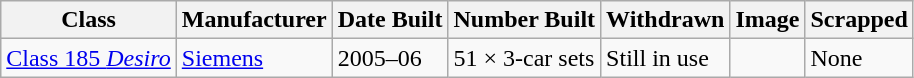<table class="sort wikitable sortable">
<tr>
<th>Class</th>
<th>Manufacturer</th>
<th>Date Built</th>
<th>Number Built</th>
<th>Withdrawn</th>
<th>Image</th>
<th>Scrapped</th>
</tr>
<tr>
<td><a href='#'>Class 185 <em>Desiro</em></a></td>
<td><a href='#'>Siemens</a></td>
<td>2005–06</td>
<td>51 × 3-car sets</td>
<td>Still in use</td>
<td></td>
<td>None</td>
</tr>
</table>
